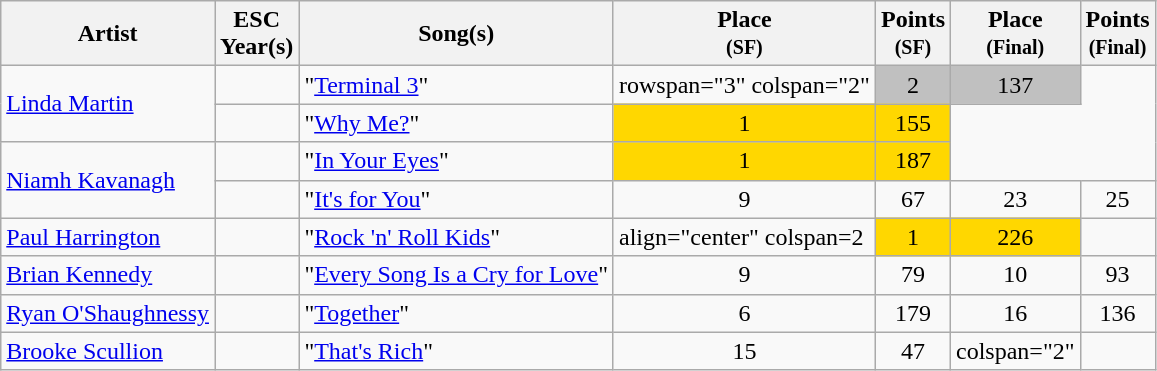<table class="wikitable mw-collapsible">
<tr>
<th>Artist</th>
<th>ESC<br>Year(s)</th>
<th>Song(s)</th>
<th>Place<br><small>(SF)</small></th>
<th>Points<br><small>(SF)</small></th>
<th>Place<br><small>(Final)</small></th>
<th>Points<br><small>(Final)</small></th>
</tr>
<tr>
<td rowspan="2"><a href='#'>Linda Martin</a></td>
<td align="center"></td>
<td>"<a href='#'>Terminal 3</a>"</td>
<td>rowspan="3" colspan="2" </td>
<td align="center" bgcolor="silver">2</td>
<td align="center" bgcolor="silver">137</td>
</tr>
<tr>
<td align="center"></td>
<td>"<a href='#'>Why Me?</a>"</td>
<td align="center" bgcolor="gold">1</td>
<td align="center" bgcolor="gold">155</td>
</tr>
<tr>
<td rowspan="2"><a href='#'>Niamh Kavanagh</a></td>
<td align="center"></td>
<td>"<a href='#'>In Your Eyes</a>"</td>
<td align="center" bgcolor="gold">1</td>
<td align="center" bgcolor="gold">187</td>
</tr>
<tr>
<td align="center"></td>
<td>"<a href='#'>It's for You</a>"</td>
<td align="center">9</td>
<td align="center">67</td>
<td align="center">23</td>
<td align="center">25</td>
</tr>
<tr>
<td><a href='#'>Paul Harrington</a></td>
<td align="center"></td>
<td>"<a href='#'>Rock 'n' Roll Kids</a>" </td>
<td>align="center" colspan=2 </td>
<td align="center" bgcolor="gold">1</td>
<td align="center" bgcolor="gold">226</td>
</tr>
<tr>
<td><a href='#'>Brian Kennedy</a></td>
<td align="center"></td>
<td>"<a href='#'>Every Song Is a Cry for Love</a>"</td>
<td align="center">9</td>
<td align="center">79</td>
<td align="center">10</td>
<td align="center">93</td>
</tr>
<tr>
<td><a href='#'>Ryan O'Shaughnessy</a></td>
<td align="center"></td>
<td>"<a href='#'>Together</a>"</td>
<td align="center">6</td>
<td align="center">179</td>
<td align="center">16</td>
<td align="center">136</td>
</tr>
<tr>
<td><a href='#'>Brooke Scullion</a></td>
<td align="center"></td>
<td>"<a href='#'>That's Rich</a>"</td>
<td align="center">15</td>
<td align="center">47</td>
<td>colspan="2" </td>
</tr>
</table>
